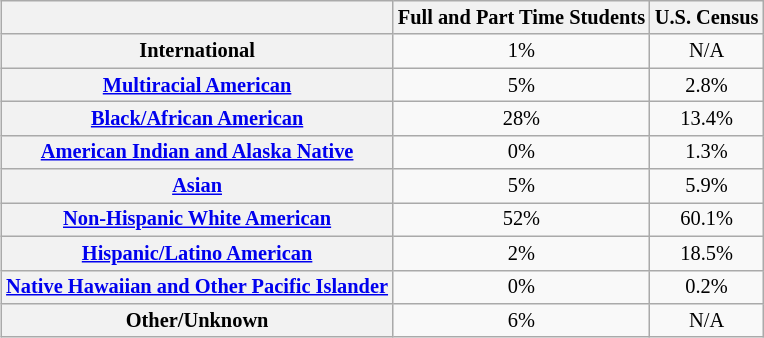<table style="text-align:center; float:right; font-size:85%; margin-left:2em; margin:10px;"  class="wikitable">
<tr>
<th></th>
<th>Full and Part Time Students</th>
<th>U.S. Census</th>
</tr>
<tr>
<th>International</th>
<td>1%</td>
<td>N/A</td>
</tr>
<tr>
<th><a href='#'>Multiracial American</a></th>
<td>5%</td>
<td>2.8%</td>
</tr>
<tr>
<th><a href='#'>Black/African American</a></th>
<td>28%</td>
<td>13.4%</td>
</tr>
<tr>
<th><a href='#'>American Indian and Alaska Native</a></th>
<td>0%</td>
<td>1.3%</td>
</tr>
<tr>
<th><a href='#'>Asian</a></th>
<td>5%</td>
<td>5.9%</td>
</tr>
<tr>
<th><a href='#'>Non-Hispanic White American</a></th>
<td>52%</td>
<td>60.1%</td>
</tr>
<tr>
<th><a href='#'>Hispanic/Latino American</a></th>
<td>2%</td>
<td>18.5%</td>
</tr>
<tr>
<th><a href='#'>Native Hawaiian and Other Pacific Islander</a></th>
<td>0%</td>
<td>0.2%</td>
</tr>
<tr>
<th>Other/Unknown</th>
<td>6%</td>
<td>N/A</td>
</tr>
</table>
